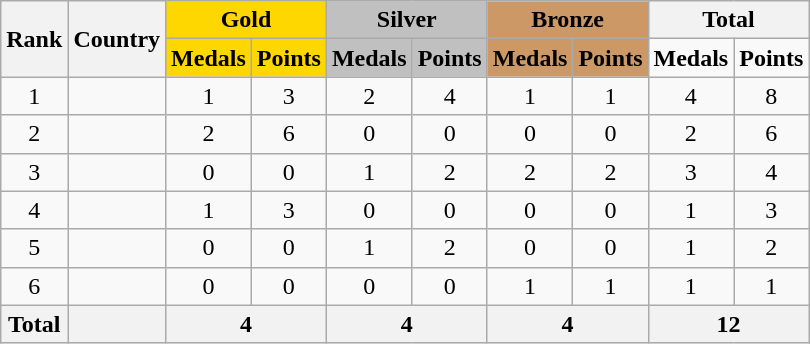<table class="wikitable" style="text-align:center">
<tr>
<th rowspan=2>Rank</th>
<th rowspan=2>Country</th>
<td colspan=2 bgcolor=gold align=center><strong>Gold</strong></td>
<td colspan=2 bgcolor=silver align=center><strong>Silver</strong></td>
<td colspan=2 bgcolor=#cc9966 align=center><strong>Bronze</strong></td>
<th colspan=2>Total</th>
</tr>
<tr>
<td bgcolor=gold align=center><strong>Medals</strong></td>
<td bgcolor=gold align=center><strong>Points</strong></td>
<td bgcolor=silver align=center><strong>Medals</strong></td>
<td bgcolor=silver align=center><strong>Points</strong></td>
<td bgcolor=#cc9966 align=center><strong>Medals</strong></td>
<td bgcolor=#cc9966 align=center><strong>Points</strong></td>
<td><strong>Medals</strong></td>
<td><strong>Points</strong></td>
</tr>
<tr>
<td>1</td>
<td align=left></td>
<td>1</td>
<td>3</td>
<td>2</td>
<td>4</td>
<td>1</td>
<td>1</td>
<td>4</td>
<td>8</td>
</tr>
<tr>
<td>2</td>
<td align=left></td>
<td>2</td>
<td>6</td>
<td>0</td>
<td>0</td>
<td>0</td>
<td>0</td>
<td>2</td>
<td>6</td>
</tr>
<tr>
<td>3</td>
<td align=left></td>
<td>0</td>
<td>0</td>
<td>1</td>
<td>2</td>
<td>2</td>
<td>2</td>
<td>3</td>
<td>4</td>
</tr>
<tr>
<td>4</td>
<td align=left></td>
<td>1</td>
<td>3</td>
<td>0</td>
<td>0</td>
<td>0</td>
<td>0</td>
<td>1</td>
<td>3</td>
</tr>
<tr>
<td>5</td>
<td align=left></td>
<td>0</td>
<td>0</td>
<td>1</td>
<td>2</td>
<td>0</td>
<td>0</td>
<td>1</td>
<td>2</td>
</tr>
<tr>
<td>6</td>
<td align=left></td>
<td>0</td>
<td>0</td>
<td>0</td>
<td>0</td>
<td>1</td>
<td>1</td>
<td>1</td>
<td>1</td>
</tr>
<tr>
<th>Total</th>
<th></th>
<th colspan=2>4</th>
<th colspan=2>4</th>
<th colspan=2>4</th>
<th colspan=2>12</th>
</tr>
</table>
